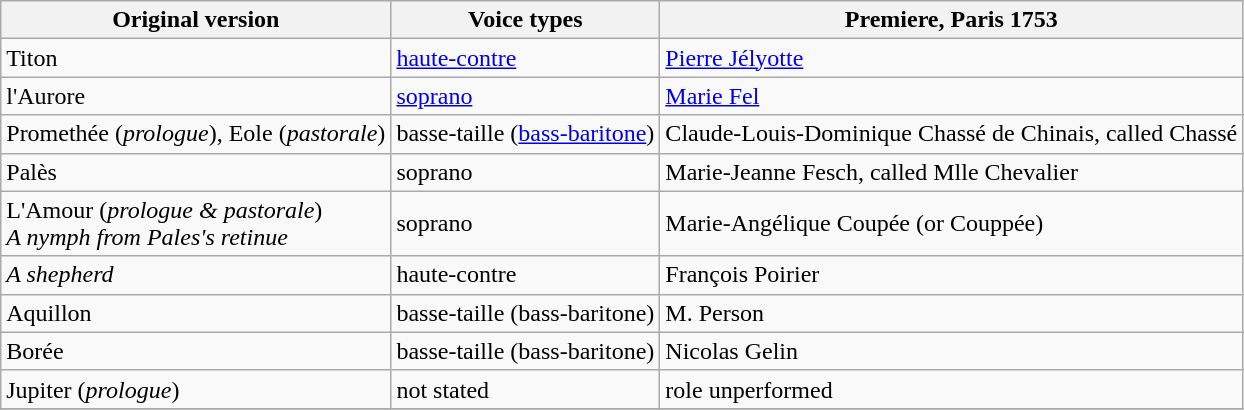<table class="wikitable" border="1">
<tr>
<th>Original version</th>
<th>Voice types</th>
<th>Premiere, Paris 1753</th>
</tr>
<tr>
<td>Titon</td>
<td><a href='#'>haute-contre</a></td>
<td><a href='#'>Pierre Jélyotte</a></td>
</tr>
<tr>
<td>l'Aurore</td>
<td><a href='#'>soprano</a></td>
<td><a href='#'>Marie Fel</a></td>
</tr>
<tr>
<td>Promethée (<em>prologue</em>), Eole (<em>pastorale</em>)</td>
<td>basse-taille (<a href='#'>bass-baritone</a>)</td>
<td>Claude-Louis-Dominique Chassé de Chinais, called Chassé</td>
</tr>
<tr>
<td>Palès</td>
<td>soprano</td>
<td>Marie-Jeanne Fesch, called Mlle Chevalier</td>
</tr>
<tr>
<td>L'Amour (<em>prologue & pastorale</em>)<br><em>A nymph from Pales's retinue</em></td>
<td>soprano</td>
<td>Marie-Angélique Coupée (or Couppée)</td>
</tr>
<tr>
<td><em>A shepherd</em></td>
<td>haute-contre</td>
<td>François Poirier</td>
</tr>
<tr>
<td>Aquillon</td>
<td>basse-taille (bass-baritone)</td>
<td>M. Person</td>
</tr>
<tr>
<td>Borée</td>
<td>basse-taille (bass-baritone)</td>
<td>Nicolas Gelin</td>
</tr>
<tr>
<td>Jupiter (<em>prologue</em>)</td>
<td>not stated</td>
<td>role unperformed</td>
</tr>
<tr>
</tr>
</table>
